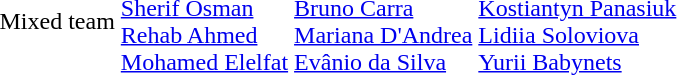<table>
<tr>
<td>Mixed team</td>
<td><br><a href='#'>Sherif Osman</a><br><a href='#'>Rehab Ahmed</a><br><a href='#'>Mohamed Elelfat</a></td>
<td><br><a href='#'>Bruno Carra</a><br><a href='#'>Mariana D'Andrea</a><br><a href='#'>Evânio da Silva</a></td>
<td><br><a href='#'>Kostiantyn Panasiuk</a><br><a href='#'>Lidiia Soloviova</a><br><a href='#'>Yurii Babynets</a></td>
</tr>
</table>
